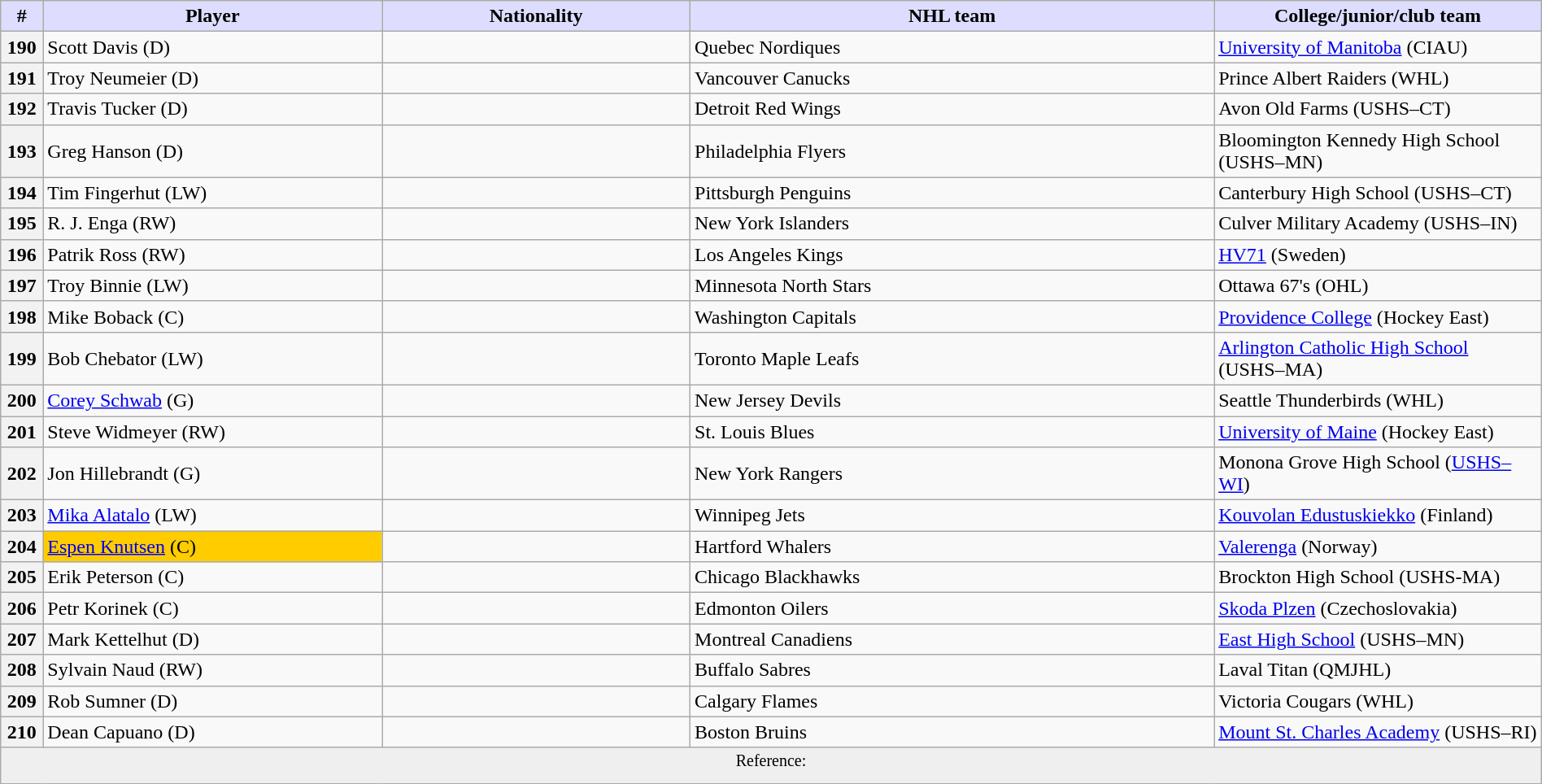<table class="wikitable" style="width: 100%">
<tr>
<th style="background:#ddf; width:2.75%;">#</th>
<th style="background:#ddf; width:22.0%;">Player</th>
<th style="background:#ddf; width:20.0%;">Nationality</th>
<th style="background:#ddf; width:34.0%;">NHL team</th>
<th style="background:#ddf; width:100.0%;">College/junior/club team</th>
</tr>
<tr>
<th>190</th>
<td>Scott Davis (D)</td>
<td></td>
<td>Quebec Nordiques</td>
<td><a href='#'>University of Manitoba</a> (CIAU)</td>
</tr>
<tr>
<th>191</th>
<td>Troy Neumeier (D)</td>
<td></td>
<td>Vancouver Canucks</td>
<td>Prince Albert Raiders (WHL)</td>
</tr>
<tr>
<th>192</th>
<td>Travis Tucker (D)</td>
<td></td>
<td>Detroit Red Wings</td>
<td>Avon Old Farms (USHS–CT)</td>
</tr>
<tr>
<th>193</th>
<td>Greg Hanson (D)</td>
<td></td>
<td>Philadelphia Flyers</td>
<td>Bloomington Kennedy High School (USHS–MN)</td>
</tr>
<tr>
<th>194</th>
<td>Tim Fingerhut (LW)</td>
<td></td>
<td>Pittsburgh Penguins</td>
<td>Canterbury High School (USHS–CT)</td>
</tr>
<tr>
<th>195</th>
<td>R. J. Enga (RW)</td>
<td></td>
<td>New York Islanders</td>
<td>Culver Military Academy (USHS–IN)</td>
</tr>
<tr>
<th>196</th>
<td>Patrik Ross (RW)</td>
<td></td>
<td>Los Angeles Kings</td>
<td><a href='#'>HV71</a> (Sweden)</td>
</tr>
<tr>
<th>197</th>
<td>Troy Binnie (LW)</td>
<td></td>
<td>Minnesota North Stars</td>
<td>Ottawa 67's (OHL)</td>
</tr>
<tr>
<th>198</th>
<td>Mike Boback (C)</td>
<td></td>
<td>Washington Capitals</td>
<td><a href='#'>Providence College</a> (Hockey East)</td>
</tr>
<tr>
<th>199</th>
<td>Bob Chebator (LW)</td>
<td></td>
<td>Toronto Maple Leafs</td>
<td><a href='#'>Arlington Catholic High School</a> (USHS–MA)</td>
</tr>
<tr>
<th>200</th>
<td><a href='#'>Corey Schwab</a> (G)</td>
<td></td>
<td>New Jersey Devils</td>
<td>Seattle Thunderbirds (WHL)</td>
</tr>
<tr>
<th>201</th>
<td>Steve Widmeyer (RW)</td>
<td></td>
<td>St. Louis Blues</td>
<td><a href='#'>University of Maine</a> (Hockey East)</td>
</tr>
<tr>
<th>202</th>
<td>Jon Hillebrandt (G)</td>
<td></td>
<td>New York Rangers</td>
<td>Monona Grove High School (<a href='#'>USHS–WI</a>)</td>
</tr>
<tr>
<th>203</th>
<td><a href='#'>Mika Alatalo</a> (LW)</td>
<td></td>
<td>Winnipeg Jets</td>
<td><a href='#'>Kouvolan Edustuskiekko</a> (Finland)</td>
</tr>
<tr>
<th>204</th>
<td bgcolor="#FFCC00"><a href='#'>Espen Knutsen</a> (C)</td>
<td></td>
<td>Hartford Whalers</td>
<td><a href='#'>Valerenga</a> (Norway)</td>
</tr>
<tr>
<th>205</th>
<td>Erik Peterson (C)</td>
<td></td>
<td>Chicago Blackhawks</td>
<td>Brockton High School (USHS-MA)</td>
</tr>
<tr>
<th>206</th>
<td>Petr Korinek (C)</td>
<td></td>
<td>Edmonton Oilers</td>
<td><a href='#'>Skoda Plzen</a> (Czechoslovakia)</td>
</tr>
<tr>
<th>207</th>
<td>Mark Kettelhut (D)</td>
<td></td>
<td>Montreal Canadiens</td>
<td><a href='#'>East High School</a> (USHS–MN)</td>
</tr>
<tr>
<th>208</th>
<td>Sylvain Naud (RW)</td>
<td></td>
<td>Buffalo Sabres</td>
<td>Laval Titan (QMJHL)</td>
</tr>
<tr>
<th>209</th>
<td>Rob Sumner (D)</td>
<td></td>
<td>Calgary Flames</td>
<td>Victoria Cougars (WHL)</td>
</tr>
<tr>
<th>210</th>
<td>Dean Capuano (D)</td>
<td></td>
<td>Boston Bruins</td>
<td><a href='#'>Mount St. Charles Academy</a> (USHS–RI)</td>
</tr>
<tr>
<td align=center colspan="6" bgcolor="#efefef"><sup>Reference:  </sup></td>
</tr>
</table>
